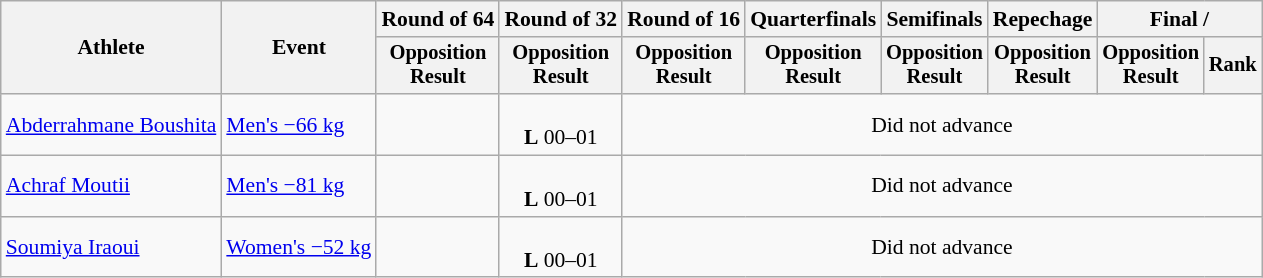<table class="wikitable" style="font-size:90%">
<tr>
<th rowspan="2">Athlete</th>
<th rowspan="2">Event</th>
<th>Round of 64</th>
<th>Round of 32</th>
<th>Round of 16</th>
<th>Quarterfinals</th>
<th>Semifinals</th>
<th>Repechage</th>
<th colspan=2>Final / </th>
</tr>
<tr style="font-size:95%">
<th>Opposition<br>Result</th>
<th>Opposition<br>Result</th>
<th>Opposition<br>Result</th>
<th>Opposition<br>Result</th>
<th>Opposition<br>Result</th>
<th>Opposition<br>Result</th>
<th>Opposition<br>Result</th>
<th>Rank</th>
</tr>
<tr align=center>
<td align=left><a href='#'>Abderrahmane Boushita</a></td>
<td align=left><a href='#'>Men's −66 kg</a></td>
<td></td>
<td><br><strong>L</strong> 00–01</td>
<td colspan="6">Did not advance</td>
</tr>
<tr align=center>
<td align=left><a href='#'>Achraf Moutii</a></td>
<td align=left><a href='#'>Men's −81 kg</a></td>
<td></td>
<td><br><strong>L</strong> 00–01</td>
<td colspan="6">Did not advance</td>
</tr>
<tr align=center>
<td align=left><a href='#'>Soumiya Iraoui</a></td>
<td align=left><a href='#'>Women's −52 kg</a></td>
<td></td>
<td><br><strong>L</strong> 00–01</td>
<td colspan="6">Did not advance</td>
</tr>
</table>
